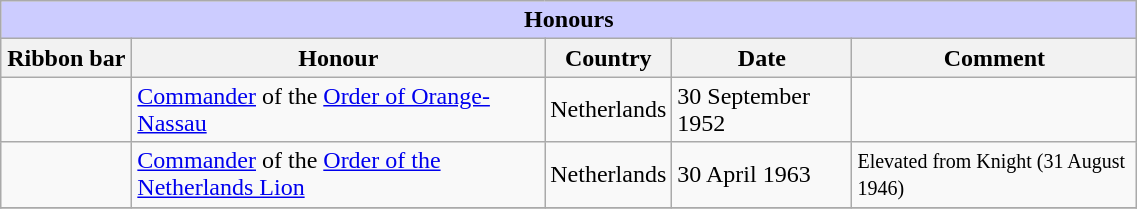<table class="wikitable" style="width:60%;">
<tr style="background:#ccf; text-align:center;">
<td colspan=5><strong>Honours</strong></td>
</tr>
<tr>
<th style="width:80px;">Ribbon bar</th>
<th>Honour</th>
<th>Country</th>
<th>Date</th>
<th>Comment</th>
</tr>
<tr>
<td></td>
<td><a href='#'>Commander</a> of the <a href='#'>Order of Orange-Nassau</a></td>
<td>Netherlands</td>
<td>30 September 1952</td>
<td></td>
</tr>
<tr>
<td></td>
<td><a href='#'>Commander</a> of the <a href='#'>Order of the Netherlands Lion</a></td>
<td>Netherlands</td>
<td>30 April 1963</td>
<td><small>Elevated from Knight (31 August 1946)</small></td>
</tr>
<tr>
</tr>
</table>
